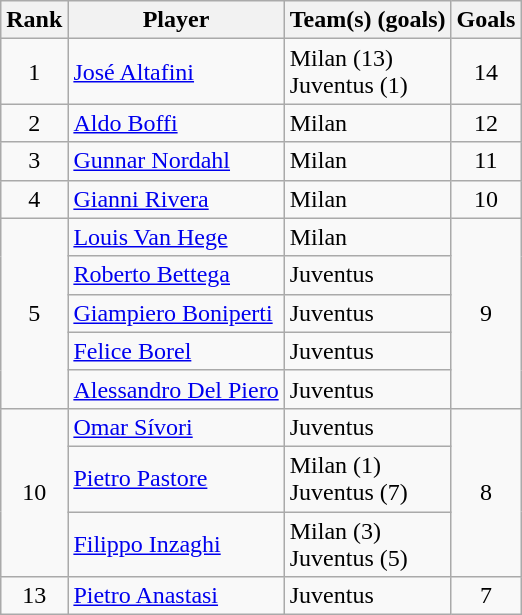<table class=wikitable style="text-align:center">
<tr>
<th>Rank</th>
<th>Player</th>
<th>Team(s) (goals)</th>
<th>Goals</th>
</tr>
<tr>
<td>1</td>
<td align=left>  <a href='#'>José Altafini</a></td>
<td align=left>Milan (13)<br>Juventus (1)</td>
<td>14</td>
</tr>
<tr>
<td>2</td>
<td align=left> <a href='#'>Aldo Boffi</a></td>
<td align=left>Milan</td>
<td>12</td>
</tr>
<tr>
<td>3</td>
<td align=left> <a href='#'>Gunnar Nordahl</a></td>
<td align=left>Milan</td>
<td>11</td>
</tr>
<tr>
<td>4</td>
<td align=left> <a href='#'>Gianni Rivera</a></td>
<td align=left>Milan</td>
<td>10</td>
</tr>
<tr>
<td rowspan=5>5</td>
<td align=left> <a href='#'>Louis Van Hege</a></td>
<td align=left>Milan</td>
<td rowspan=5>9</td>
</tr>
<tr>
<td align=left> <a href='#'>Roberto Bettega</a></td>
<td align=left>Juventus</td>
</tr>
<tr>
<td align=left> <a href='#'>Giampiero Boniperti</a></td>
<td align=left>Juventus</td>
</tr>
<tr>
<td align=left> <a href='#'>Felice Borel</a></td>
<td align=left>Juventus</td>
</tr>
<tr>
<td align=left> <a href='#'>Alessandro Del Piero</a></td>
<td align=left>Juventus</td>
</tr>
<tr>
<td rowspan=3>10</td>
<td align=left>  <a href='#'>Omar Sívori</a></td>
<td align=left>Juventus</td>
<td rowspan=3>8</td>
</tr>
<tr>
<td align=left> <a href='#'>Pietro Pastore</a></td>
<td align=left>Milan (1)<br>Juventus (7)</td>
</tr>
<tr>
<td align=left> <a href='#'>Filippo Inzaghi</a></td>
<td align=left>Milan (3)<br>Juventus (5)</td>
</tr>
<tr>
<td>13</td>
<td align=left> <a href='#'>Pietro Anastasi</a></td>
<td align=left>Juventus</td>
<td>7</td>
</tr>
</table>
